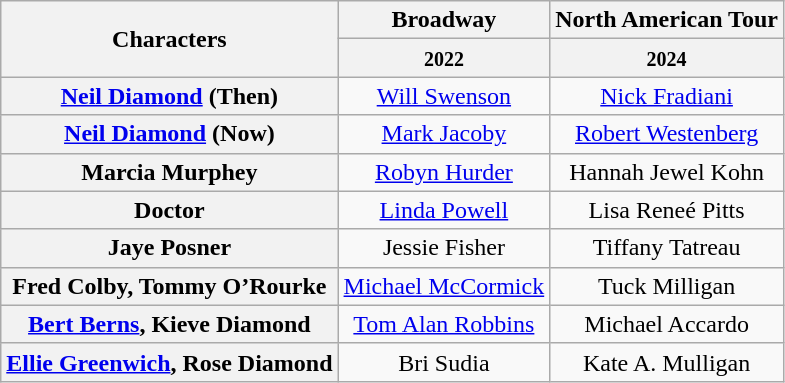<table class="wikitable">
<tr>
<th rowspan="2">Characters</th>
<th>Broadway</th>
<th>North American Tour</th>
</tr>
<tr>
<th><small>2022</small></th>
<th><small>2024</small></th>
</tr>
<tr>
<th><a href='#'>Neil Diamond</a> (Then)</th>
<td align=center><a href='#'>Will Swenson</a></td>
<td align=center><a href='#'>Nick Fradiani</a></td>
</tr>
<tr>
<th><a href='#'>Neil Diamond</a> (Now)</th>
<td align=center><a href='#'>Mark Jacoby</a></td>
<td align=center><a href='#'>Robert Westenberg</a></td>
</tr>
<tr>
<th>Marcia Murphey</th>
<td align=center><a href='#'>Robyn Hurder</a></td>
<td align=center>Hannah Jewel Kohn</td>
</tr>
<tr>
<th>Doctor</th>
<td align=center><a href='#'>Linda Powell</a></td>
<td align=center>Lisa Reneé Pitts</td>
</tr>
<tr>
<th>Jaye Posner</th>
<td align=center>Jessie Fisher</td>
<td align=center>Tiffany Tatreau</td>
</tr>
<tr>
<th>Fred Colby, Tommy O’Rourke</th>
<td align=center><a href='#'>Michael McCormick</a></td>
<td align=center>Tuck Milligan</td>
</tr>
<tr>
<th><a href='#'>Bert Berns</a>, Kieve Diamond</th>
<td align=center><a href='#'>Tom Alan Robbins</a></td>
<td align=center>Michael Accardo</td>
</tr>
<tr>
<th><a href='#'>Ellie Greenwich</a>, Rose Diamond</th>
<td align=center>Bri Sudia</td>
<td align=center>Kate A. Mulligan</td>
</tr>
</table>
